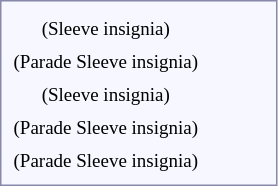<table style="border:1px solid #8888aa; background-color:#f7f8ff; padding:5px; font-size:95%; margin: 0px 12px 12px 0px;">
<tr style="text-align:center;">
<td rowspan=1><small>(Sleeve insignia)</small></td>
<td colspan=4></td>
<td colspan=2></td>
<td colspan=2></td>
<td colspan=2></td>
<td colspan=2></td>
<td colspan=2></td>
<td colspan=2></td>
<td colspan=2></td>
<td colspan=3></td>
<td colspan=3><br>


</td>
</tr>
<tr style="text-align:center;">
<td rowspan=1><small>(Parade Sleeve insignia)</small></td>
<td colspan=10></td>
<td colspan=2></td>
<td colspan=2></td>
<td colspan=2></td>
<td colspan=2></td>
<td colspan=3></td>
<td colspan=3><br>
</td>
</tr>
<tr style="text-align:center;">
<td rowspan=1><small>(Sleeve insignia)</small></td>
<td colspan=8></td>
<td colspan=2></td>
<td colspan=2></td>
<td colspan=2></td>
<td colspan=2></td>
<td colspan=2></td>
<td colspan=3></td>
<td colspan=3></td>
</tr>
<tr style="text-align:center;">
<td rowspan=1><small>(Parade Sleeve insignia)</small></td>
<td colspan=8></td>
<td colspan=2></td>
<td colspan=2></td>
<td colspan=2></td>
<td colspan=2></td>
<td colspan=2></td>
<td colspan=3></td>
<td colspan=3><br>
</td>
</tr>
<tr style="text-align:center;">
<td rowspan=1><small>(Parade Sleeve insignia)</small></td>
<td colspan=18></td>
<td colspan=1></td>
<td colspan=2></td>
<td colspan=3><br></td>
</tr>
</table>
